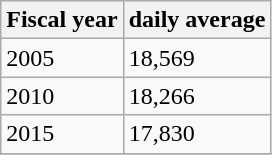<table class="wikitable">
<tr>
<th>Fiscal year</th>
<th>daily average</th>
</tr>
<tr>
<td>2005</td>
<td>18,569</td>
</tr>
<tr>
<td>2010</td>
<td>18,266</td>
</tr>
<tr>
<td>2015</td>
<td>17,830</td>
</tr>
<tr>
</tr>
</table>
